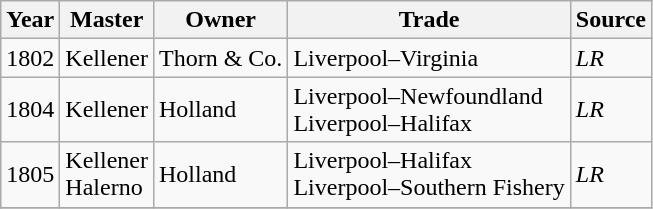<table class=" wikitable">
<tr>
<th>Year</th>
<th>Master</th>
<th>Owner</th>
<th>Trade</th>
<th>Source</th>
</tr>
<tr>
<td>1802</td>
<td>Kellener</td>
<td>Thorn & Co.</td>
<td>Liverpool–Virginia</td>
<td><em>LR</em></td>
</tr>
<tr>
<td>1804</td>
<td>Kellener</td>
<td>Holland</td>
<td>Liverpool–Newfoundland<br>Liverpool–Halifax</td>
<td><em>LR</em></td>
</tr>
<tr>
<td>1805</td>
<td>Kellener<br>Halerno</td>
<td>Holland</td>
<td>Liverpool–Halifax<br>Liverpool–Southern Fishery</td>
<td><em>LR</em></td>
</tr>
<tr>
</tr>
</table>
